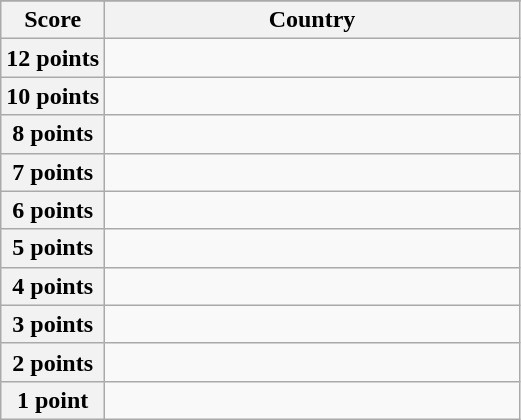<table class="wikitable">
<tr>
</tr>
<tr>
<th scope="col" width="20%">Score</th>
<th scope="col">Country</th>
</tr>
<tr>
<th scope="row">12 points</th>
<td></td>
</tr>
<tr>
<th scope="row">10 points</th>
<td></td>
</tr>
<tr>
<th scope="row">8 points</th>
<td></td>
</tr>
<tr>
<th scope="row">7 points</th>
<td></td>
</tr>
<tr>
<th scope="row">6 points</th>
<td></td>
</tr>
<tr>
<th scope="row">5 points</th>
<td></td>
</tr>
<tr>
<th scope="row">4 points</th>
<td></td>
</tr>
<tr>
<th scope="row">3 points</th>
<td></td>
</tr>
<tr>
<th scope="row">2 points</th>
<td></td>
</tr>
<tr>
<th scope="row">1 point</th>
<td></td>
</tr>
</table>
